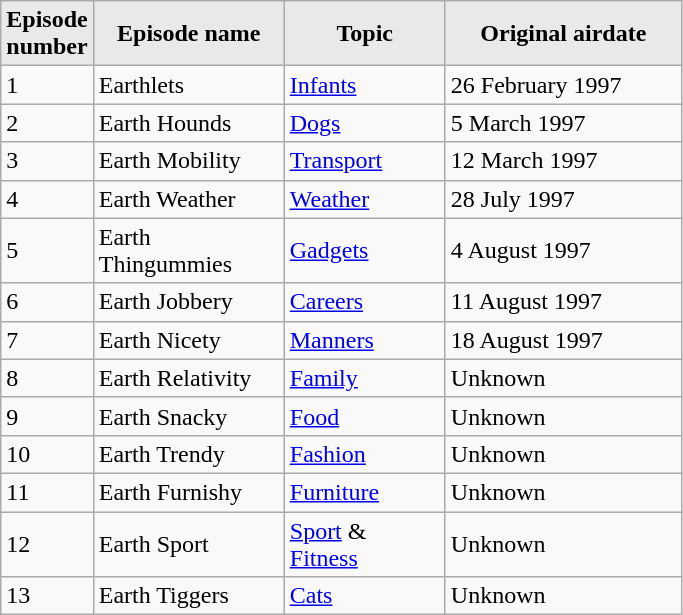<table class="wikitable">
<tr>
<th style="background: #E9E9E9;" width="50">Episode number</th>
<th style="background: #E9E9E9;" width="120">Episode name</th>
<th style="background: #E9E9E9;" width="100">Topic</th>
<th style="background: #E9E9E9;" width="150">Original airdate</th>
</tr>
<tr>
<td>1</td>
<td>Earthlets</td>
<td><a href='#'>Infants</a></td>
<td>26 February 1997</td>
</tr>
<tr>
<td>2</td>
<td>Earth Hounds</td>
<td><a href='#'>Dogs</a></td>
<td>5 March 1997</td>
</tr>
<tr>
<td>3</td>
<td>Earth Mobility</td>
<td><a href='#'>Transport</a></td>
<td>12 March 1997</td>
</tr>
<tr>
<td>4</td>
<td>Earth Weather</td>
<td><a href='#'>Weather</a></td>
<td>28 July 1997</td>
</tr>
<tr>
<td>5</td>
<td>Earth Thingummies</td>
<td><a href='#'>Gadgets</a></td>
<td>4 August 1997</td>
</tr>
<tr>
<td>6</td>
<td>Earth Jobbery</td>
<td><a href='#'>Careers</a></td>
<td>11 August 1997</td>
</tr>
<tr>
<td>7</td>
<td>Earth Nicety</td>
<td><a href='#'>Manners</a></td>
<td>18 August 1997</td>
</tr>
<tr>
<td>8</td>
<td>Earth Relativity</td>
<td><a href='#'>Family</a></td>
<td>Unknown</td>
</tr>
<tr>
<td>9</td>
<td>Earth Snacky</td>
<td><a href='#'>Food</a></td>
<td>Unknown</td>
</tr>
<tr>
<td>10</td>
<td>Earth Trendy</td>
<td><a href='#'>Fashion</a></td>
<td>Unknown</td>
</tr>
<tr>
<td>11</td>
<td>Earth Furnishy</td>
<td><a href='#'>Furniture</a></td>
<td>Unknown</td>
</tr>
<tr>
<td>12</td>
<td>Earth Sport</td>
<td><a href='#'>Sport</a> & <a href='#'>Fitness</a></td>
<td>Unknown</td>
</tr>
<tr>
<td>13</td>
<td>Earth Tiggers</td>
<td><a href='#'>Cats</a></td>
<td>Unknown</td>
</tr>
</table>
